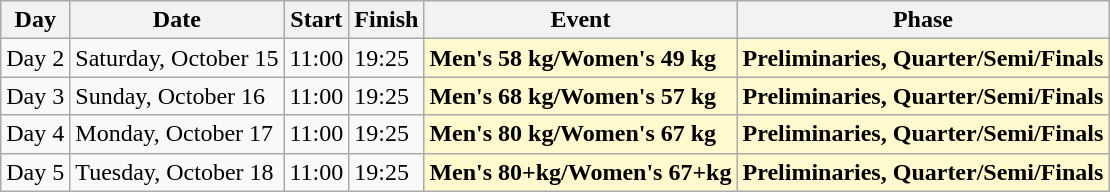<table class=wikitable>
<tr>
<th>Day</th>
<th>Date</th>
<th>Start</th>
<th>Finish</th>
<th>Event</th>
<th>Phase</th>
</tr>
<tr>
<td>Day 2</td>
<td>Saturday, October 15</td>
<td>11:00</td>
<td>19:25</td>
<td style=background:lemonchiffon><strong>Men's 58 kg/Women's 49 kg</strong></td>
<td style=background:lemonchiffon><strong>Preliminaries, Quarter/Semi/Finals</strong></td>
</tr>
<tr>
<td>Day 3</td>
<td>Sunday, October 16</td>
<td>11:00</td>
<td>19:25</td>
<td style=background:lemonchiffon><strong> Men's 68 kg/Women's 57 kg</strong></td>
<td style=background:lemonchiffon><strong>Preliminaries, Quarter/Semi/Finals</strong></td>
</tr>
<tr>
<td>Day 4</td>
<td>Monday, October 17</td>
<td>11:00</td>
<td>19:25</td>
<td style=background:lemonchiffon><strong>Men's 80 kg/Women's 67 kg</strong></td>
<td style=background:lemonchiffon><strong>Preliminaries, Quarter/Semi/Finals</strong></td>
</tr>
<tr>
<td>Day 5</td>
<td>Tuesday, October 18</td>
<td>11:00</td>
<td>19:25</td>
<td style=background:lemonchiffon><strong>Men's 80+kg/Women's 67+kg</strong></td>
<td style=background:lemonchiffon><strong>Preliminaries, Quarter/Semi/Finals</strong></td>
</tr>
</table>
